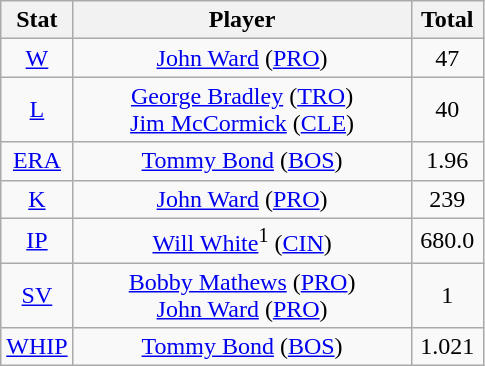<table class="wikitable" style="text-align:center;">
<tr>
<th style="width:15%;">Stat</th>
<th>Player</th>
<th style="width:15%;">Total</th>
</tr>
<tr>
<td><a href='#'>W</a></td>
<td><a href='#'>John Ward</a> (<a href='#'>PRO</a>)</td>
<td>47</td>
</tr>
<tr>
<td><a href='#'>L</a></td>
<td><a href='#'>George Bradley</a> (<a href='#'>TRO</a>)<br><a href='#'>Jim McCormick</a> (<a href='#'>CLE</a>)</td>
<td>40</td>
</tr>
<tr>
<td><a href='#'>ERA</a></td>
<td><a href='#'>Tommy Bond</a> (<a href='#'>BOS</a>)</td>
<td>1.96</td>
</tr>
<tr>
<td><a href='#'>K</a></td>
<td><a href='#'>John Ward</a> (<a href='#'>PRO</a>)</td>
<td>239</td>
</tr>
<tr>
<td><a href='#'>IP</a></td>
<td><a href='#'>Will White</a><sup>1</sup> (<a href='#'>CIN</a>)</td>
<td>680.0</td>
</tr>
<tr>
<td><a href='#'>SV</a></td>
<td><a href='#'>Bobby Mathews</a> (<a href='#'>PRO</a>)<br><a href='#'>John Ward</a> (<a href='#'>PRO</a>)</td>
<td>1</td>
</tr>
<tr>
<td><a href='#'>WHIP</a></td>
<td><a href='#'>Tommy Bond</a> (<a href='#'>BOS</a>)</td>
<td>1.021</td>
</tr>
</table>
